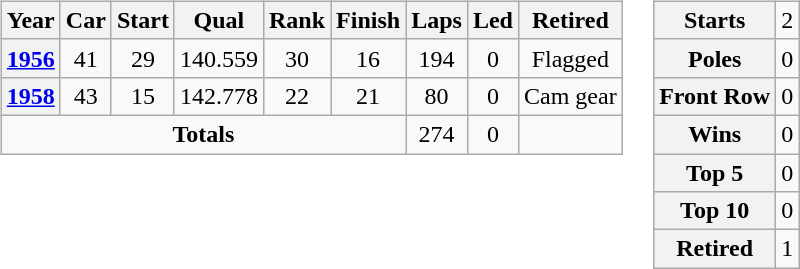<table>
<tr ---- valign="top">
<td><br><table class="wikitable" style="text-align:center">
<tr>
<th>Year</th>
<th>Car</th>
<th>Start</th>
<th>Qual</th>
<th>Rank</th>
<th>Finish</th>
<th>Laps</th>
<th>Led</th>
<th>Retired</th>
</tr>
<tr>
<th><a href='#'>1956</a></th>
<td>41</td>
<td>29</td>
<td>140.559</td>
<td>30</td>
<td>16</td>
<td>194</td>
<td>0</td>
<td>Flagged</td>
</tr>
<tr>
<th><a href='#'>1958</a></th>
<td>43</td>
<td>15</td>
<td>142.778</td>
<td>22</td>
<td>21</td>
<td>80</td>
<td>0</td>
<td>Cam gear</td>
</tr>
<tr>
<td colspan="6"><strong>Totals</strong></td>
<td>274</td>
<td>0</td>
<td></td>
</tr>
</table>
</td>
<td><br><table class="wikitable" style="text-align:center">
<tr>
<th>Starts</th>
<td>2</td>
</tr>
<tr>
<th>Poles</th>
<td>0</td>
</tr>
<tr>
<th>Front Row</th>
<td>0</td>
</tr>
<tr>
<th>Wins</th>
<td>0</td>
</tr>
<tr>
<th>Top 5</th>
<td>0</td>
</tr>
<tr>
<th>Top 10</th>
<td>0</td>
</tr>
<tr>
<th>Retired</th>
<td>1</td>
</tr>
</table>
</td>
</tr>
</table>
